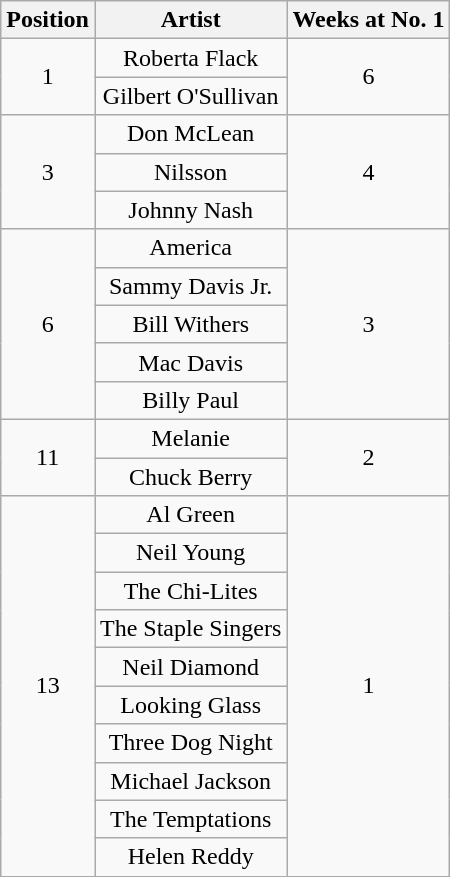<table class="wikitable plainrowheaders" style="text-align:center;">
<tr>
<th>Position</th>
<th>Artist</th>
<th>Weeks at No. 1</th>
</tr>
<tr>
<td rowspan=2>1</td>
<td>Roberta Flack</td>
<td rowspan=2>6</td>
</tr>
<tr>
<td>Gilbert O'Sullivan</td>
</tr>
<tr>
<td rowspan=3>3</td>
<td>Don McLean</td>
<td rowspan=3>4</td>
</tr>
<tr>
<td>Nilsson</td>
</tr>
<tr>
<td>Johnny Nash</td>
</tr>
<tr>
<td rowspan=5>6</td>
<td>America</td>
<td rowspan=5>3</td>
</tr>
<tr>
<td>Sammy Davis Jr.</td>
</tr>
<tr>
<td>Bill Withers</td>
</tr>
<tr>
<td>Mac Davis</td>
</tr>
<tr>
<td>Billy Paul</td>
</tr>
<tr>
<td rowspan=2>11</td>
<td>Melanie</td>
<td rowspan=2>2</td>
</tr>
<tr>
<td>Chuck Berry</td>
</tr>
<tr>
<td rowspan=10>13</td>
<td>Al Green</td>
<td rowspan=10>1</td>
</tr>
<tr>
<td>Neil Young</td>
</tr>
<tr>
<td>The Chi-Lites</td>
</tr>
<tr>
<td>The Staple Singers</td>
</tr>
<tr>
<td>Neil Diamond</td>
</tr>
<tr>
<td>Looking Glass</td>
</tr>
<tr>
<td>Three Dog Night</td>
</tr>
<tr>
<td>Michael Jackson</td>
</tr>
<tr>
<td>The Temptations</td>
</tr>
<tr>
<td>Helen Reddy</td>
</tr>
</table>
